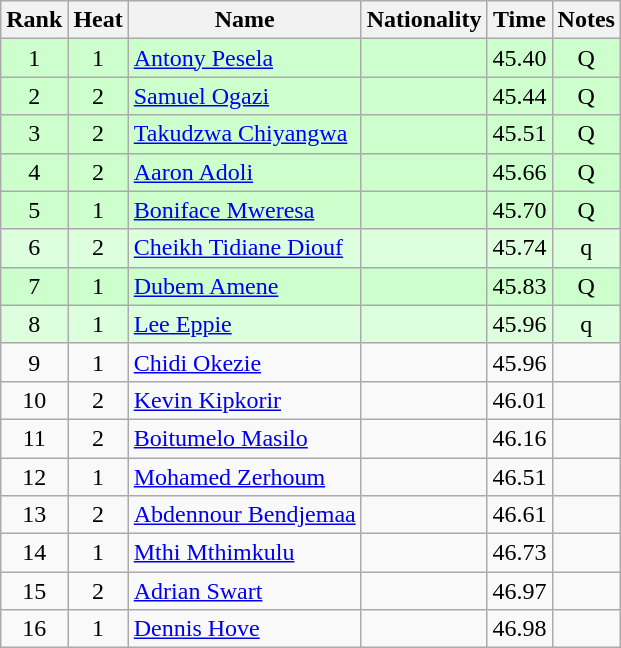<table class="wikitable sortable" style="text-align:center">
<tr>
<th>Rank</th>
<th>Heat</th>
<th>Name</th>
<th>Nationality</th>
<th>Time</th>
<th>Notes</th>
</tr>
<tr bgcolor=ccffcc>
<td>1</td>
<td>1</td>
<td align=left><a href='#'>Antony Pesela</a></td>
<td align=left></td>
<td>45.40</td>
<td>Q</td>
</tr>
<tr bgcolor=ccffcc>
<td>2</td>
<td>2</td>
<td align=left><a href='#'>Samuel Ogazi</a></td>
<td align=left></td>
<td>45.44</td>
<td>Q</td>
</tr>
<tr bgcolor=ccffcc>
<td>3</td>
<td>2</td>
<td align=left><a href='#'>Takudzwa Chiyangwa</a></td>
<td align=left></td>
<td>45.51</td>
<td>Q</td>
</tr>
<tr bgcolor=ccffcc>
<td>4</td>
<td>2</td>
<td align=left><a href='#'>Aaron Adoli</a></td>
<td align=left></td>
<td>45.66</td>
<td>Q</td>
</tr>
<tr bgcolor=ccffcc>
<td>5</td>
<td>1</td>
<td align=left><a href='#'>Boniface Mweresa</a></td>
<td align=left></td>
<td>45.70</td>
<td>Q</td>
</tr>
<tr bgcolor=ddffdd>
<td>6</td>
<td>2</td>
<td align=left><a href='#'>Cheikh Tidiane Diouf</a></td>
<td align=left></td>
<td>45.74</td>
<td>q</td>
</tr>
<tr bgcolor=ccffcc>
<td>7</td>
<td>1</td>
<td align=left><a href='#'>Dubem Amene</a></td>
<td align=left></td>
<td>45.83</td>
<td>Q</td>
</tr>
<tr bgcolor=ddffdd>
<td>8</td>
<td>1</td>
<td align=left><a href='#'>Lee Eppie</a></td>
<td align=left></td>
<td>45.96</td>
<td>q</td>
</tr>
<tr>
<td>9</td>
<td>1</td>
<td align=left><a href='#'>Chidi Okezie</a></td>
<td align=left></td>
<td>45.96</td>
<td></td>
</tr>
<tr>
<td>10</td>
<td>2</td>
<td align=left><a href='#'>Kevin Kipkorir</a></td>
<td align=left></td>
<td>46.01</td>
<td></td>
</tr>
<tr>
<td>11</td>
<td>2</td>
<td align=left><a href='#'>Boitumelo Masilo</a></td>
<td align=left></td>
<td>46.16</td>
<td></td>
</tr>
<tr>
<td>12</td>
<td>1</td>
<td align=left><a href='#'>Mohamed Zerhoum</a></td>
<td align=left></td>
<td>46.51</td>
<td></td>
</tr>
<tr>
<td>13</td>
<td>2</td>
<td align=left><a href='#'>Abdennour Bendjemaa</a></td>
<td align=left></td>
<td>46.61</td>
<td></td>
</tr>
<tr>
<td>14</td>
<td>1</td>
<td align=left><a href='#'>Mthi Mthimkulu</a></td>
<td align=left></td>
<td>46.73</td>
<td></td>
</tr>
<tr>
<td>15</td>
<td>2</td>
<td align=left><a href='#'>Adrian Swart</a></td>
<td align=left></td>
<td>46.97</td>
<td></td>
</tr>
<tr>
<td>16</td>
<td>1</td>
<td align=left><a href='#'>Dennis Hove</a></td>
<td align=left></td>
<td>46.98</td>
<td></td>
</tr>
</table>
